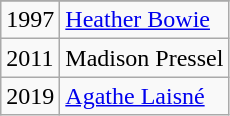<table class="wikitable">
<tr>
</tr>
<tr>
<td>1997</td>
<td><a href='#'>Heather Bowie</a></td>
</tr>
<tr>
<td>2011</td>
<td>Madison Pressel</td>
</tr>
<tr>
<td>2019</td>
<td><a href='#'>Agathe Laisné</a></td>
</tr>
</table>
